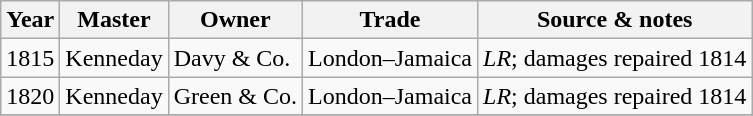<table class=" wikitable">
<tr>
<th>Year</th>
<th>Master</th>
<th>Owner</th>
<th>Trade</th>
<th>Source & notes</th>
</tr>
<tr>
<td>1815</td>
<td>Kenneday</td>
<td>Davy & Co.</td>
<td>London–Jamaica</td>
<td><em>LR</em>; damages repaired 1814</td>
</tr>
<tr>
<td>1820</td>
<td>Kenneday</td>
<td>Green & Co.</td>
<td>London–Jamaica</td>
<td><em>LR</em>; damages repaired 1814</td>
</tr>
<tr>
</tr>
</table>
